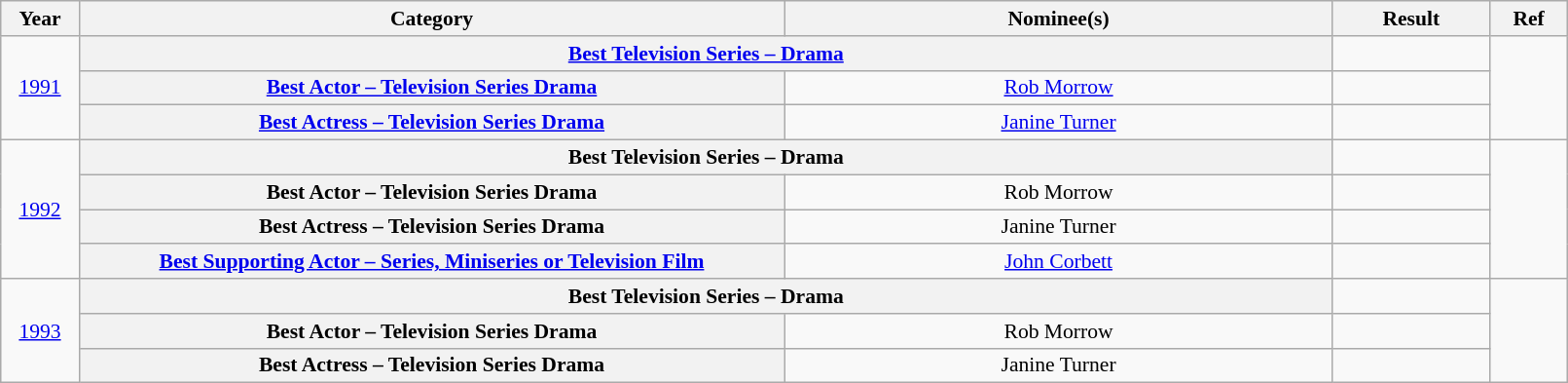<table class="wikitable plainrowheaders" style="font-size: 90%; text-align:center" width=85%>
<tr>
<th scope="col" width="5%">Year</th>
<th scope="col" width="45%">Category</th>
<th scope="col" width="35%">Nominee(s)</th>
<th scope="col" width="10%">Result</th>
<th scope="col" width="5%">Ref</th>
</tr>
<tr>
<td rowspan="3"><a href='#'>1991</a></td>
<th scope="row" style="text-align:center" colspan="2"><a href='#'>Best Television Series – Drama</a></th>
<td></td>
<td rowspan="3"></td>
</tr>
<tr>
<th scope="row" style="text-align:center"><a href='#'>Best Actor – Television Series Drama</a></th>
<td><a href='#'>Rob Morrow</a> </td>
<td></td>
</tr>
<tr>
<th scope="row" style="text-align:center"><a href='#'>Best Actress – Television Series Drama</a></th>
<td><a href='#'>Janine Turner</a> </td>
<td></td>
</tr>
<tr>
<td rowspan="4"><a href='#'>1992</a></td>
<th scope="row" style="text-align:center" colspan="2">Best Television Series – Drama</th>
<td></td>
<td rowspan="4"></td>
</tr>
<tr>
<th scope="row" style="text-align:center">Best Actor – Television Series Drama</th>
<td>Rob Morrow </td>
<td></td>
</tr>
<tr>
<th scope="row" style="text-align:center">Best Actress – Television Series Drama</th>
<td>Janine Turner </td>
<td></td>
</tr>
<tr>
<th scope="row" style="text-align:center"><a href='#'>Best Supporting Actor – Series, Miniseries or Television Film</a></th>
<td><a href='#'>John Corbett</a> </td>
<td></td>
</tr>
<tr>
<td rowspan="3"><a href='#'>1993</a></td>
<th scope="row" style="text-align:center" colspan="2">Best Television Series – Drama</th>
<td></td>
<td rowspan="3"></td>
</tr>
<tr>
<th scope="row" style="text-align:center">Best Actor – Television Series Drama</th>
<td>Rob Morrow </td>
<td></td>
</tr>
<tr>
<th scope="row" style="text-align:center">Best Actress – Television Series Drama</th>
<td>Janine Turner </td>
<td></td>
</tr>
</table>
